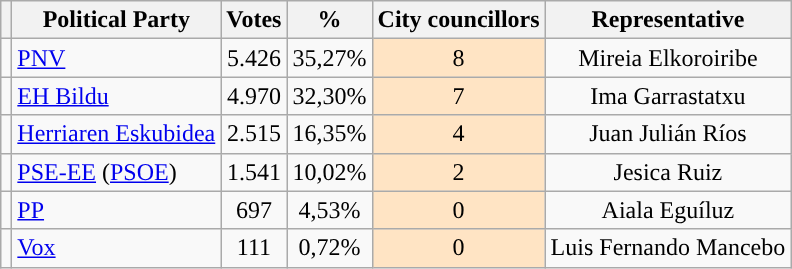<table class="wikitable">
<tr ---->
<th></th>
<th>Political Party</th>
<th>Votes</th>
<th>%</th>
<th>City councillors</th>
<th>Representative</th>
</tr>
<tr ---->
<td></td>
<td><a href='#'>PNV</a></td>
<td align="center">5.426</td>
<td align="center">35,27%</td>
<td align="center" bgcolor="#FFE4C4">8</td>
<td align="center">Mireia Elkoroiribe</td>
</tr>
<tr ---->
<td></td>
<td><a href='#'>EH Bildu</a></td>
<td align="center">4.970</td>
<td align="center">32,30%</td>
<td align="center" bgcolor="#FFE4C4">7</td>
<td align="center">Ima Garrastatxu</td>
</tr>
<tr ---->
<td></td>
<td><a href='#'>Herriaren Eskubidea</a></td>
<td align="center">2.515</td>
<td align="center">16,35%</td>
<td align="center" bgcolor="#FFE4C4">4</td>
<td align="center">Juan Julián Ríos</td>
</tr>
<tr ---->
<td></td>
<td><a href='#'>PSE-EE</a> (<a href='#'>PSOE</a>)</td>
<td align="center">1.541</td>
<td align="center">10,02%</td>
<td align="center" bgcolor="#FFE4C4">2</td>
<td align="center">Jesica Ruiz</td>
</tr>
<tr ---->
<td></td>
<td><a href='#'>PP</a></td>
<td align="center">697</td>
<td align="center">4,53%</td>
<td align="center" bgcolor="#FFE4C4">0</td>
<td align="center">Aiala Eguíluz</td>
</tr>
<tr ---->
<td></td>
<td><a href='#'>Vox</a></td>
<td align="center">111</td>
<td align="center">0,72%</td>
<td align="center" bgcolor="#FFE4C4">0</td>
<td align="center">Luis Fernando Mancebo</td>
</tr>
</table>
